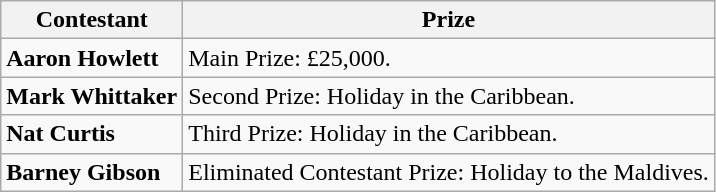<table class="wikitable">
<tr>
<th>Contestant</th>
<th>Prize</th>
</tr>
<tr>
<td><strong>Aaron Howlett</strong></td>
<td>Main Prize: £25,000.</td>
</tr>
<tr>
<td><strong>Mark Whittaker</strong></td>
<td>Second Prize: Holiday in the Caribbean.</td>
</tr>
<tr>
<td><strong>Nat Curtis</strong></td>
<td>Third Prize: Holiday in the Caribbean.</td>
</tr>
<tr>
<td><strong>Barney Gibson</strong></td>
<td>Eliminated Contestant Prize: Holiday to the Maldives.</td>
</tr>
</table>
